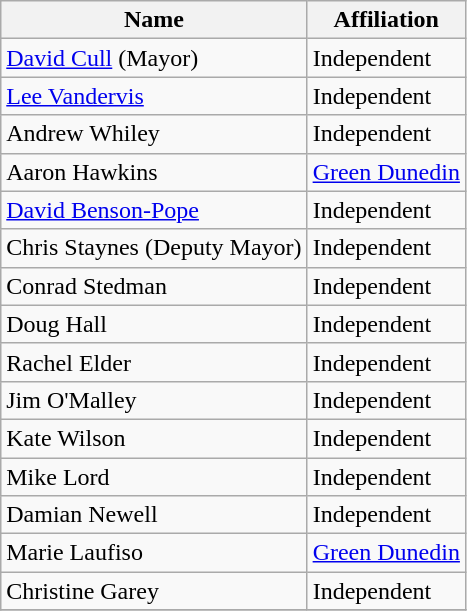<table class="wikitable">
<tr>
<th>Name</th>
<th>Affiliation</th>
</tr>
<tr>
<td><a href='#'>David Cull</a> (Mayor)</td>
<td>Independent</td>
</tr>
<tr>
<td><a href='#'>Lee Vandervis</a></td>
<td>Independent</td>
</tr>
<tr>
<td>Andrew Whiley</td>
<td>Independent</td>
</tr>
<tr>
<td>Aaron Hawkins</td>
<td><a href='#'>Green Dunedin</a></td>
</tr>
<tr>
<td><a href='#'>David Benson-Pope</a></td>
<td>Independent</td>
</tr>
<tr>
<td>Chris Staynes (Deputy Mayor)</td>
<td>Independent</td>
</tr>
<tr>
<td>Conrad Stedman</td>
<td>Independent</td>
</tr>
<tr>
<td>Doug Hall</td>
<td>Independent</td>
</tr>
<tr>
<td>Rachel Elder</td>
<td>Independent</td>
</tr>
<tr>
<td>Jim O'Malley</td>
<td>Independent</td>
</tr>
<tr>
<td>Kate Wilson</td>
<td>Independent</td>
</tr>
<tr>
<td>Mike Lord</td>
<td>Independent</td>
</tr>
<tr>
<td>Damian Newell</td>
<td>Independent</td>
</tr>
<tr>
<td>Marie Laufiso</td>
<td><a href='#'>Green Dunedin</a></td>
</tr>
<tr>
<td>Christine Garey</td>
<td>Independent</td>
</tr>
<tr>
</tr>
</table>
